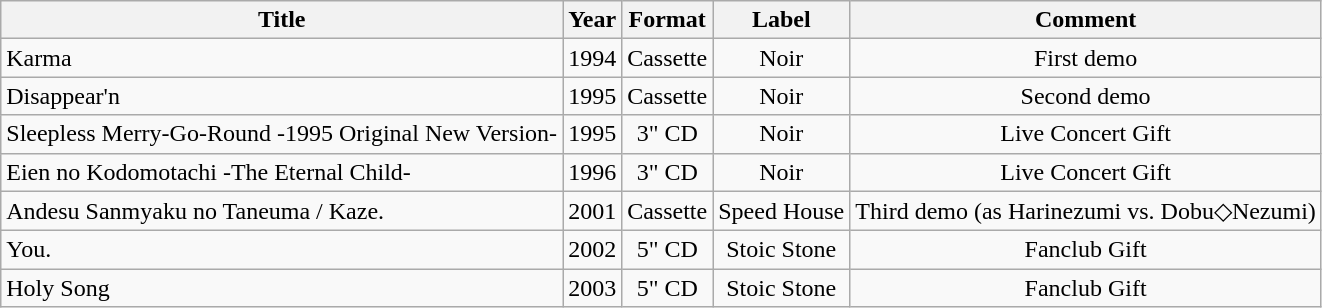<table class="wikitable">
<tr>
<th>Title</th>
<th>Year</th>
<th>Format</th>
<th>Label</th>
<th>Comment</th>
</tr>
<tr>
<td>Karma</td>
<td style="text-align:center">1994</td>
<td style="text-align:center">Cassette</td>
<td style="text-align:center">Noir</td>
<td style="text-align:center">First demo</td>
</tr>
<tr>
<td>Disappear'n</td>
<td style="text-align:center">1995</td>
<td style="text-align:center">Cassette</td>
<td style="text-align:center">Noir</td>
<td style="text-align:center">Second demo</td>
</tr>
<tr>
<td>Sleepless Merry-Go-Round -1995 Original New Version-</td>
<td style="text-align:center">1995</td>
<td style="text-align:center">3" CD</td>
<td style="text-align:center">Noir</td>
<td style="text-align:center">Live Concert Gift</td>
</tr>
<tr>
<td>Eien no Kodomotachi -The Eternal Child-</td>
<td style="text-align:center">1996</td>
<td style="text-align:center">3" CD</td>
<td style="text-align:center">Noir</td>
<td style="text-align:center">Live Concert Gift</td>
</tr>
<tr>
<td>Andesu Sanmyaku no Taneuma / Kaze.</td>
<td style="text-align:center">2001</td>
<td style="text-align:center">Cassette</td>
<td style="text-align:center">Speed House</td>
<td style="text-align:center">Third demo (as Harinezumi vs. Dobu◇Nezumi)</td>
</tr>
<tr>
<td>You.</td>
<td style="text-align:center">2002</td>
<td style="text-align:center">5" CD</td>
<td style="text-align:center">Stoic Stone</td>
<td style="text-align:center">Fanclub Gift</td>
</tr>
<tr>
<td>Holy Song</td>
<td style="text-align:center">2003</td>
<td style="text-align:center">5" CD</td>
<td style="text-align:center">Stoic Stone</td>
<td style="text-align:center">Fanclub Gift</td>
</tr>
</table>
